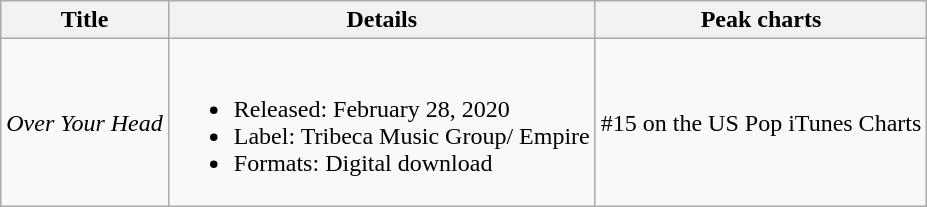<table class="wikitable rowplainheaders">
<tr>
<th>Title</th>
<th>Details</th>
<th>Peak charts</th>
</tr>
<tr>
<td><em>Over Your Head</em></td>
<td><br><ul><li>Released: February 28, 2020</li><li>Label: Tribeca Music Group/ Empire</li><li>Formats: Digital download</li></ul></td>
<td>#15 on the US Pop iTunes Charts</td>
</tr>
</table>
